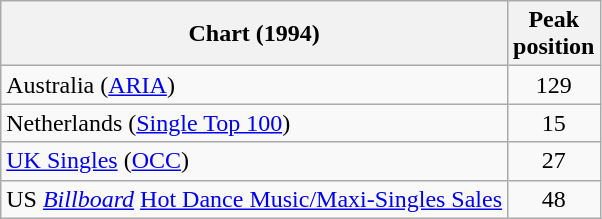<table class="wikitable sortable">
<tr>
<th>Chart (1994)</th>
<th>Peak<br>position</th>
</tr>
<tr>
<td align="left">Australia (<a href='#'>ARIA</a>)</td>
<td align="center">129</td>
</tr>
<tr>
<td>Netherlands (<a href='#'>Single Top 100</a>)</td>
<td align="center">15</td>
</tr>
<tr>
<td><a href='#'>UK Singles</a> (<a href='#'>OCC</a>)</td>
<td align="center">27</td>
</tr>
<tr>
<td>US <em><a href='#'>Billboard</a></em> <a href='#'>Hot Dance Music/Maxi-Singles Sales</a></td>
<td align="center">48</td>
</tr>
</table>
